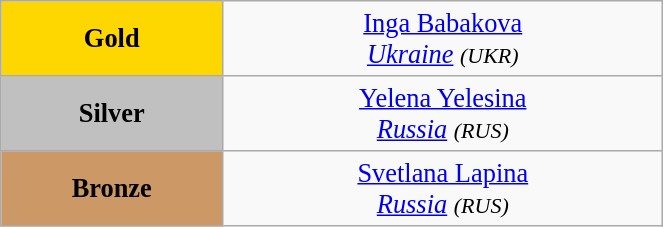<table class="wikitable" style=" text-align:center; font-size:110%;" width="35%">
<tr>
<td bgcolor="gold"><strong>Gold</strong></td>
<td> <a href='#'>Inga Babakova</a><br><em><a href='#'>Ukraine</a> <small>(UKR)</small></em></td>
</tr>
<tr>
<td bgcolor="silver"><strong>Silver</strong></td>
<td> <a href='#'>Yelena Yelesina</a><br><em><a href='#'>Russia</a> <small>(RUS)</small></em></td>
</tr>
<tr>
<td bgcolor="CC9966"><strong>Bronze</strong></td>
<td> <a href='#'>Svetlana Lapina</a><br><em><a href='#'>Russia</a> <small>(RUS)</small></em></td>
</tr>
</table>
